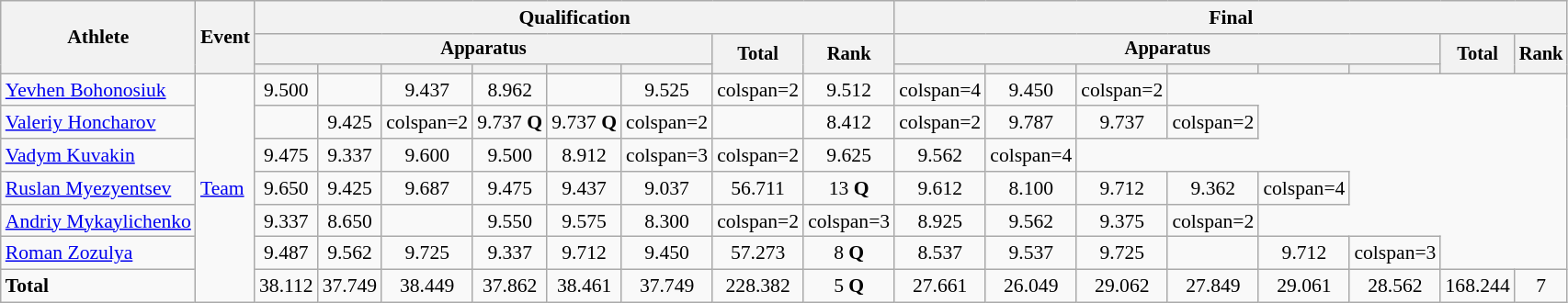<table class="wikitable" style="font-size:90%">
<tr>
<th rowspan=3>Athlete</th>
<th rowspan=3>Event</th>
<th colspan =8>Qualification</th>
<th colspan =8>Final</th>
</tr>
<tr style="font-size:95%">
<th colspan=6>Apparatus</th>
<th rowspan=2>Total</th>
<th rowspan=2>Rank</th>
<th colspan=6>Apparatus</th>
<th rowspan=2>Total</th>
<th rowspan=2>Rank</th>
</tr>
<tr style="font-size:95%">
<th></th>
<th></th>
<th></th>
<th></th>
<th></th>
<th></th>
<th></th>
<th></th>
<th></th>
<th></th>
<th></th>
<th></th>
</tr>
<tr align=center>
<td align=left><a href='#'>Yevhen Bohonosiuk</a></td>
<td align=left rowspan=7><a href='#'>Team</a></td>
<td>9.500</td>
<td></td>
<td>9.437</td>
<td>8.962</td>
<td></td>
<td>9.525</td>
<td>colspan=2 </td>
<td>9.512</td>
<td>colspan=4 </td>
<td>9.450</td>
<td>colspan=2 </td>
</tr>
<tr align=center>
<td align=left><a href='#'>Valeriy Honcharov</a></td>
<td></td>
<td>9.425</td>
<td>colspan=2 </td>
<td>9.737 <strong>Q</strong></td>
<td>9.737 <strong>Q</strong></td>
<td>colspan=2 </td>
<td></td>
<td>8.412</td>
<td>colspan=2 </td>
<td>9.787</td>
<td>9.737</td>
<td>colspan=2 </td>
</tr>
<tr align=center>
<td align=left><a href='#'>Vadym Kuvakin</a></td>
<td>9.475</td>
<td>9.337</td>
<td>9.600</td>
<td>9.500</td>
<td>8.912</td>
<td>colspan=3 </td>
<td>colspan=2 </td>
<td>9.625</td>
<td>9.562</td>
<td>colspan=4 </td>
</tr>
<tr align=center>
<td align=left><a href='#'>Ruslan Myezyentsev</a></td>
<td>9.650</td>
<td>9.425</td>
<td>9.687</td>
<td>9.475</td>
<td>9.437</td>
<td>9.037</td>
<td>56.711</td>
<td>13 <strong>Q</strong></td>
<td>9.612</td>
<td>8.100</td>
<td>9.712</td>
<td>9.362</td>
<td>colspan=4 </td>
</tr>
<tr align=center>
<td align=left><a href='#'>Andriy Mykaylichenko</a></td>
<td>9.337</td>
<td>8.650</td>
<td></td>
<td>9.550</td>
<td>9.575</td>
<td>8.300</td>
<td>colspan=2 </td>
<td>colspan=3 </td>
<td>8.925</td>
<td>9.562</td>
<td>9.375</td>
<td>colspan=2 </td>
</tr>
<tr align=center>
<td align=left><a href='#'>Roman Zozulya</a></td>
<td>9.487</td>
<td>9.562</td>
<td>9.725</td>
<td>9.337</td>
<td>9.712</td>
<td>9.450</td>
<td>57.273</td>
<td>8 <strong>Q</strong></td>
<td>8.537</td>
<td>9.537</td>
<td>9.725</td>
<td></td>
<td>9.712</td>
<td>colspan=3 </td>
</tr>
<tr align=center>
<td align=left><strong>Total</strong></td>
<td>38.112</td>
<td>37.749</td>
<td>38.449</td>
<td>37.862</td>
<td>38.461</td>
<td>37.749</td>
<td>228.382</td>
<td>5 <strong>Q</strong></td>
<td>27.661</td>
<td>26.049</td>
<td>29.062</td>
<td>27.849</td>
<td>29.061</td>
<td>28.562</td>
<td>168.244</td>
<td>7</td>
</tr>
</table>
